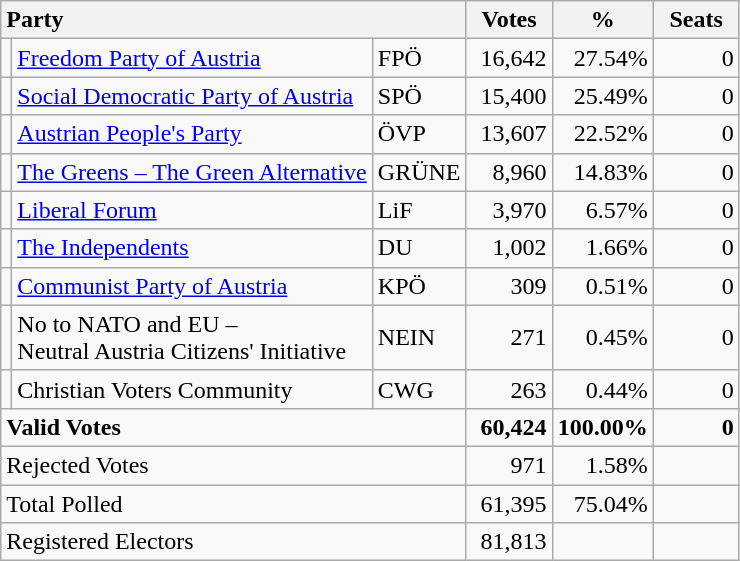<table class="wikitable" border="1" style="text-align:right;">
<tr>
<th style="text-align:left;" colspan=3>Party</th>
<th align=center width="50">Votes</th>
<th align=center width="50">%</th>
<th align=center width="50">Seats</th>
</tr>
<tr>
<td></td>
<td align=left><a href='#'>Freedom Party of Austria</a></td>
<td align=left>FPÖ</td>
<td>16,642</td>
<td>27.54%</td>
<td>0</td>
</tr>
<tr>
<td></td>
<td align=left><a href='#'>Social Democratic Party of Austria</a></td>
<td align=left>SPÖ</td>
<td>15,400</td>
<td>25.49%</td>
<td>0</td>
</tr>
<tr>
<td></td>
<td align=left><a href='#'>Austrian People's Party</a></td>
<td align=left>ÖVP</td>
<td>13,607</td>
<td>22.52%</td>
<td>0</td>
</tr>
<tr>
<td></td>
<td align=left style="white-space: nowrap;"><a href='#'>The Greens – The Green Alternative</a></td>
<td align=left>GRÜNE</td>
<td>8,960</td>
<td>14.83%</td>
<td>0</td>
</tr>
<tr>
<td></td>
<td align=left><a href='#'>Liberal Forum</a></td>
<td align=left>LiF</td>
<td>3,970</td>
<td>6.57%</td>
<td>0</td>
</tr>
<tr>
<td></td>
<td align=left><a href='#'>The Independents</a></td>
<td align=left>DU</td>
<td>1,002</td>
<td>1.66%</td>
<td>0</td>
</tr>
<tr>
<td></td>
<td align=left><a href='#'>Communist Party of Austria</a></td>
<td align=left>KPÖ</td>
<td>309</td>
<td>0.51%</td>
<td>0</td>
</tr>
<tr>
<td></td>
<td align=left>No to NATO and EU –<br>Neutral Austria Citizens' Initiative</td>
<td align=left>NEIN</td>
<td>271</td>
<td>0.45%</td>
<td>0</td>
</tr>
<tr>
<td></td>
<td align=left>Christian Voters Community</td>
<td align=left>CWG</td>
<td>263</td>
<td>0.44%</td>
<td>0</td>
</tr>
<tr style="font-weight:bold">
<td align=left colspan=3>Valid Votes</td>
<td>60,424</td>
<td>100.00%</td>
<td>0</td>
</tr>
<tr>
<td align=left colspan=3>Rejected Votes</td>
<td>971</td>
<td>1.58%</td>
<td></td>
</tr>
<tr>
<td align=left colspan=3>Total Polled</td>
<td>61,395</td>
<td>75.04%</td>
<td></td>
</tr>
<tr>
<td align=left colspan=3>Registered Electors</td>
<td>81,813</td>
<td></td>
<td></td>
</tr>
</table>
